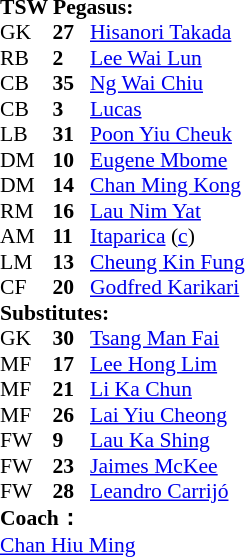<table style="font-size: 90%" cellspacing="0" cellpadding="0">
<tr>
<td colspan="4"><strong>TSW Pegasus:</strong></td>
</tr>
<tr>
<th width="35"></th>
<th width="25"></th>
</tr>
<tr>
<td>GK</td>
<td><strong>27</strong></td>
<td> <a href='#'>Hisanori Takada</a></td>
</tr>
<tr>
<td>RB</td>
<td><strong>2</strong></td>
<td> <a href='#'>Lee Wai Lun</a></td>
</tr>
<tr>
<td>CB</td>
<td><strong>35</strong></td>
<td> <a href='#'>Ng Wai Chiu</a></td>
</tr>
<tr>
<td>CB</td>
<td><strong>3</strong></td>
<td> <a href='#'>Lucas</a></td>
<td></td>
</tr>
<tr>
<td>LB</td>
<td><strong>31</strong></td>
<td> <a href='#'>Poon Yiu Cheuk</a></td>
<td></td>
<td></td>
</tr>
<tr>
<td>DM</td>
<td><strong>10</strong></td>
<td> <a href='#'>Eugene Mbome</a></td>
</tr>
<tr>
<td>DM</td>
<td><strong>14</strong></td>
<td> <a href='#'>Chan Ming Kong</a></td>
<td></td>
<td></td>
</tr>
<tr>
<td>RM</td>
<td><strong>16</strong></td>
<td> <a href='#'>Lau Nim Yat</a></td>
<td></td>
</tr>
<tr>
<td>AM</td>
<td><strong>11</strong></td>
<td> <a href='#'>Itaparica</a> (<a href='#'>c</a>)</td>
<td></td>
</tr>
<tr>
<td>LM</td>
<td><strong>13</strong></td>
<td> <a href='#'>Cheung Kin Fung</a></td>
<td></td>
<td></td>
</tr>
<tr>
<td>CF</td>
<td><strong>20</strong></td>
<td> <a href='#'>Godfred Karikari</a></td>
<td></td>
</tr>
<tr>
<td colspan=4><strong>Substitutes:</strong></td>
</tr>
<tr>
<td>GK</td>
<td><strong>30</strong></td>
<td> <a href='#'>Tsang Man Fai</a></td>
</tr>
<tr>
<td>MF</td>
<td><strong>17</strong></td>
<td> <a href='#'>Lee Hong Lim</a></td>
<td></td>
<td></td>
</tr>
<tr>
<td>MF</td>
<td><strong>21</strong></td>
<td> <a href='#'>Li Ka Chun</a></td>
</tr>
<tr>
<td>MF</td>
<td><strong>26</strong></td>
<td> <a href='#'>Lai Yiu Cheong</a></td>
</tr>
<tr>
<td>FW</td>
<td><strong>9</strong></td>
<td> <a href='#'>Lau Ka Shing</a></td>
</tr>
<tr>
<td>FW</td>
<td><strong>23</strong></td>
<td> <a href='#'>Jaimes McKee</a></td>
<td></td>
<td></td>
</tr>
<tr>
<td>FW</td>
<td><strong>28</strong></td>
<td> <a href='#'>Leandro Carrijó</a></td>
<td></td>
<td></td>
</tr>
<tr>
<td colspan=4><strong>Coach：</strong></td>
</tr>
<tr>
<td colspan="4"> <a href='#'>Chan Hiu Ming</a></td>
</tr>
</table>
